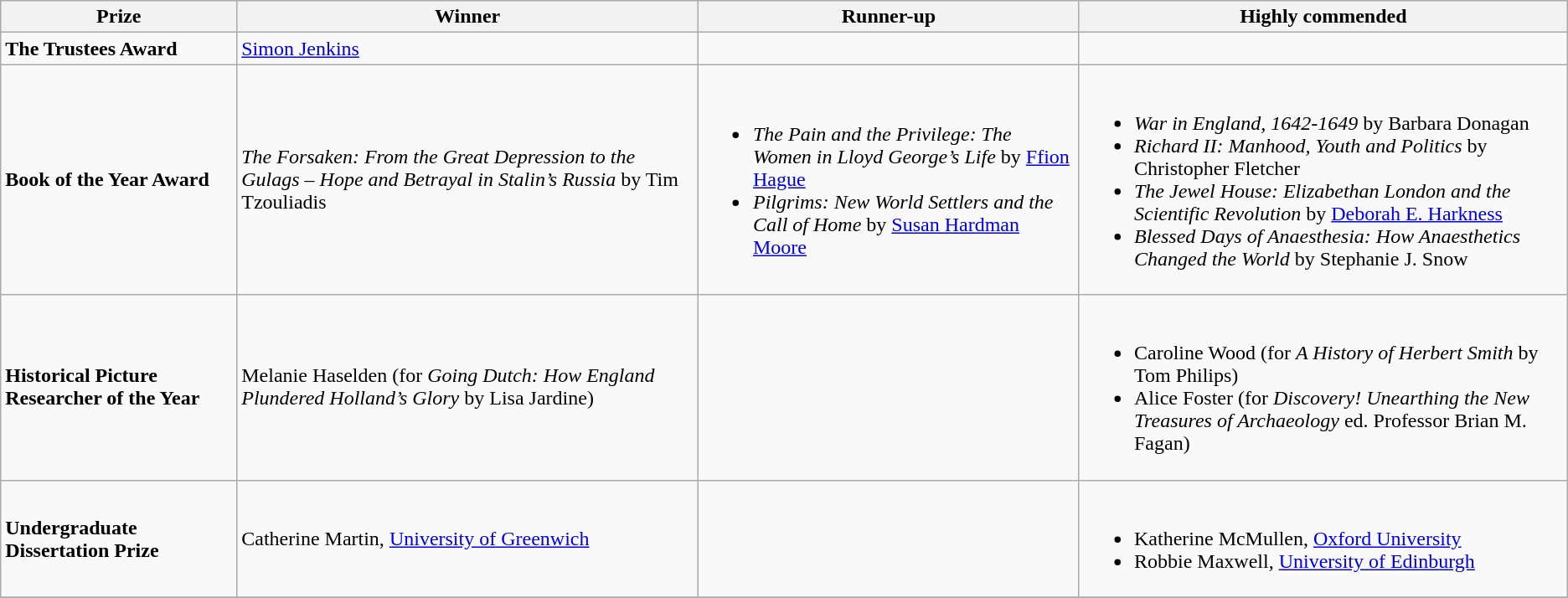<table class="wikitable">
<tr>
<th>Prize</th>
<th>Winner</th>
<th>Runner-up</th>
<th>Highly commended</th>
</tr>
<tr>
<td><strong>The Trustees Award</strong></td>
<td><a href='#'>Simon Jenkins</a></td>
<td></td>
<td></td>
</tr>
<tr>
<td><strong>Book of the Year Award</strong></td>
<td><em>The Forsaken: From the Great Depression to the Gulags – Hope and Betrayal in Stalin’s Russia</em> by Tim Tzouliadis</td>
<td><br><ul><li><em>The Pain and the Privilege: The Women in Lloyd George’s Life</em> by <a href='#'>Ffion Hague</a></li><li><em>Pilgrims: New World Settlers and the Call of Home</em> by <a href='#'>Susan Hardman Moore</a></li></ul></td>
<td><br><ul><li><em>War in England, 1642-1649</em> by Barbara Donagan</li><li><em>Richard II: Manhood, Youth and Politics</em> by Christopher Fletcher</li><li><em>The Jewel House: Elizabethan London and the Scientific Revolution</em> by <a href='#'>Deborah E. Harkness</a></li><li><em>Blessed Days of Anaesthesia: How Anaesthetics Changed the World</em> by Stephanie J. Snow</li></ul></td>
</tr>
<tr>
<td><strong>Historical Picture Researcher of the Year</strong></td>
<td>Melanie Haselden (for <em>Going Dutch: How England Plundered Holland’s Glory</em> by Lisa Jardine)</td>
<td></td>
<td><br><ul><li>Caroline Wood (for <em>A History of Herbert Smith</em> by Tom Philips)</li><li>Alice Foster (for <em>Discovery! Unearthing the New Treasures of Archaeology</em> ed. Professor Brian M. Fagan)</li></ul></td>
</tr>
<tr>
<td><strong>Undergraduate Dissertation Prize</strong></td>
<td>Catherine Martin, <a href='#'>University of Greenwich</a></td>
<td></td>
<td><br><ul><li>Katherine McMullen, <a href='#'>Oxford University</a></li><li>Robbie Maxwell, <a href='#'>University of Edinburgh</a></li></ul></td>
</tr>
<tr>
</tr>
</table>
